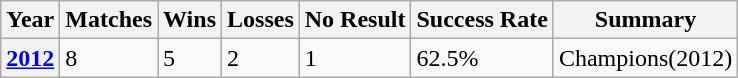<table class="wikitable">
<tr>
<th>Year</th>
<th>Matches</th>
<th>Wins</th>
<th>Losses</th>
<th>No Result</th>
<th>Success Rate</th>
<th>Summary</th>
</tr>
<tr>
<th><a href='#'>2012</a></th>
<td>8</td>
<td>5</td>
<td>2</td>
<td>1</td>
<td>62.5%</td>
<td>Champions(2012)</td>
</tr>
</table>
